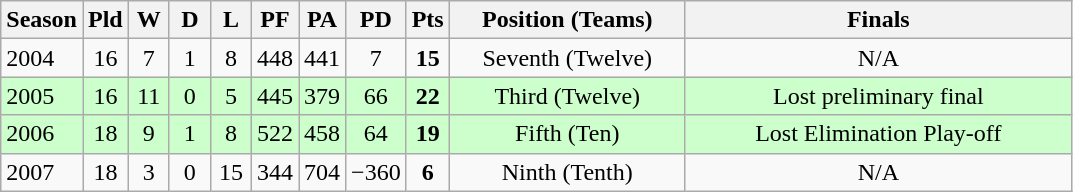<table class="wikitable" style="text-align:center;">
<tr>
<th width=30>Season</th>
<th width=20 abbr="Played">Pld</th>
<th width=20 abbr="Won">W</th>
<th width=20 abbr="Drawn">D</th>
<th width=20 abbr="Lost">L</th>
<th width=20 abbr="Points for">PF</th>
<th width=20 abbr="Points against">PA</th>
<th width=20 abbr="Points difference">PD</th>
<th width=20 abbr="Points">Pts</th>
<th width=150>Position (Teams)</th>
<th width=250>Finals</th>
</tr>
<tr>
<td style="text-align:left;">2004</td>
<td>16</td>
<td>7</td>
<td>1</td>
<td>8</td>
<td>448</td>
<td>441</td>
<td>7</td>
<td><strong>15</strong></td>
<td>Seventh (Twelve)</td>
<td>N/A</td>
</tr>
<tr style="background: #ccffcc;">
<td style="text-align:left;">2005</td>
<td>16</td>
<td>11</td>
<td>0</td>
<td>5</td>
<td>445</td>
<td>379</td>
<td>66</td>
<td><strong>22</strong></td>
<td>Third (Twelve)</td>
<td>Lost preliminary final</td>
</tr>
<tr style="background: #ccffcc;">
<td style="text-align:left;">2006</td>
<td>18</td>
<td>9</td>
<td>1</td>
<td>8</td>
<td>522</td>
<td>458</td>
<td>64</td>
<td><strong>19</strong></td>
<td>Fifth (Ten)</td>
<td>Lost Elimination Play-off</td>
</tr>
<tr>
<td style="text-align:left;">2007</td>
<td>18</td>
<td>3</td>
<td>0</td>
<td>15</td>
<td>344</td>
<td>704</td>
<td>−360</td>
<td><strong>6</strong></td>
<td>Ninth (Tenth)</td>
<td>N/A</td>
</tr>
</table>
